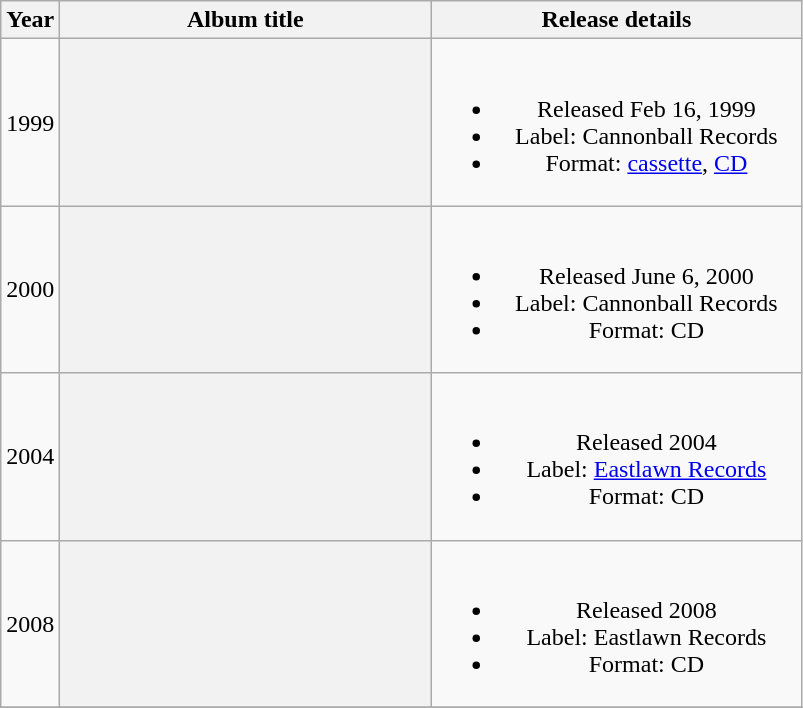<table class="wikitable plainrowheaders" style="text-align:center;">
<tr>
<th>Year</th>
<th scope="col" rowspan="1" style="width:15em;">Album title</th>
<th scope="col" rowspan="1" style="width:15em;">Release details</th>
</tr>
<tr>
<td>1999</td>
<th></th>
<td><br><ul><li>Released Feb 16, 1999</li><li>Label: Cannonball Records</li><li>Format: <a href='#'>cassette</a>, <a href='#'>CD</a></li></ul></td>
</tr>
<tr>
<td>2000</td>
<th></th>
<td><br><ul><li>Released June 6, 2000</li><li>Label: Cannonball Records</li><li>Format: CD</li></ul></td>
</tr>
<tr>
<td>2004</td>
<th></th>
<td><br><ul><li>Released 2004</li><li>Label: <a href='#'>Eastlawn Records</a></li><li>Format: CD</li></ul></td>
</tr>
<tr>
<td>2008</td>
<th></th>
<td><br><ul><li>Released 2008</li><li>Label: Eastlawn Records</li><li>Format: CD</li></ul></td>
</tr>
<tr>
</tr>
</table>
